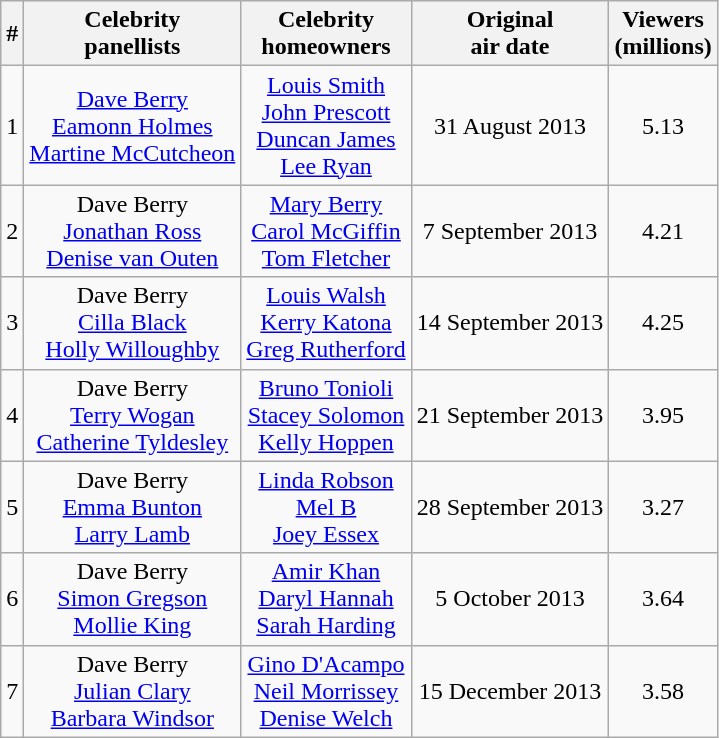<table class="wikitable" style="text-align:center">
<tr>
<th>#</th>
<th>Celebrity<br>panellists</th>
<th>Celebrity<br>homeowners</th>
<th>Original<br>air date</th>
<th>Viewers<br>(millions)</th>
</tr>
<tr>
<td>1</td>
<td><a href='#'>Dave Berry</a><br><a href='#'>Eamonn Holmes</a><br><a href='#'>Martine McCutcheon</a></td>
<td><a href='#'>Louis Smith</a><br><a href='#'>John Prescott</a><br><a href='#'>Duncan James</a><br><a href='#'>Lee Ryan</a></td>
<td>31 August 2013</td>
<td>5.13</td>
</tr>
<tr>
<td>2</td>
<td>Dave Berry<br><a href='#'>Jonathan Ross</a><br><a href='#'>Denise van Outen</a></td>
<td><a href='#'>Mary Berry</a><br><a href='#'>Carol McGiffin</a><br><a href='#'>Tom Fletcher</a></td>
<td>7 September 2013</td>
<td>4.21</td>
</tr>
<tr>
<td>3</td>
<td>Dave Berry<br><a href='#'>Cilla Black</a><br><a href='#'>Holly Willoughby</a></td>
<td><a href='#'>Louis Walsh</a><br><a href='#'>Kerry Katona</a><br><a href='#'>Greg Rutherford</a></td>
<td>14 September 2013</td>
<td>4.25</td>
</tr>
<tr>
<td>4</td>
<td>Dave Berry<br><a href='#'>Terry Wogan</a><br><a href='#'>Catherine Tyldesley</a></td>
<td><a href='#'>Bruno Tonioli</a><br><a href='#'>Stacey Solomon</a><br><a href='#'>Kelly Hoppen</a></td>
<td>21 September 2013</td>
<td>3.95</td>
</tr>
<tr>
<td>5</td>
<td>Dave Berry<br><a href='#'>Emma Bunton</a><br><a href='#'>Larry Lamb</a></td>
<td><a href='#'>Linda Robson</a><br><a href='#'>Mel B</a><br><a href='#'>Joey Essex</a></td>
<td>28 September 2013</td>
<td>3.27</td>
</tr>
<tr>
<td>6</td>
<td>Dave Berry<br><a href='#'>Simon Gregson</a><br><a href='#'>Mollie King</a></td>
<td><a href='#'>Amir Khan</a><br><a href='#'>Daryl Hannah</a><br><a href='#'>Sarah Harding</a></td>
<td>5 October 2013</td>
<td>3.64</td>
</tr>
<tr>
<td>7</td>
<td>Dave Berry<br><a href='#'>Julian Clary</a><br><a href='#'>Barbara Windsor</a></td>
<td><a href='#'>Gino D'Acampo</a><br><a href='#'>Neil Morrissey</a><br><a href='#'>Denise Welch</a></td>
<td>15 December 2013</td>
<td>3.58</td>
</tr>
</table>
